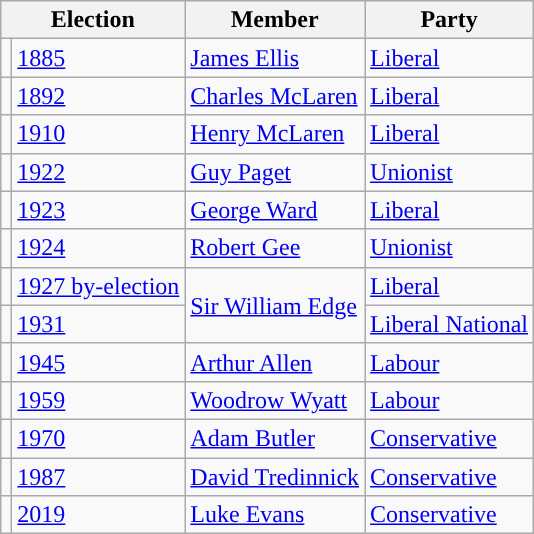<table class="wikitable">
<tr>
<th colspan="2">Election</th>
<th>Member</th>
<th>Party</th>
</tr>
<tr>
<td style="color:inherit;background-color: "></td>
<td><a href='#'>1885</a></td>
<td><a href='#'>James Ellis</a></td>
<td><a href='#'>Liberal</a></td>
</tr>
<tr>
<td style="color:inherit;background-color: "></td>
<td><a href='#'>1892</a></td>
<td><a href='#'>Charles McLaren</a></td>
<td><a href='#'>Liberal</a></td>
</tr>
<tr>
<td style="color:inherit;background-color: "></td>
<td><a href='#'>1910</a></td>
<td><a href='#'>Henry McLaren</a></td>
<td><a href='#'>Liberal</a></td>
</tr>
<tr>
<td style="color:inherit;background-color: "></td>
<td><a href='#'>1922</a></td>
<td><a href='#'>Guy Paget</a></td>
<td><a href='#'>Unionist</a></td>
</tr>
<tr>
<td style="color:inherit;background-color: "></td>
<td><a href='#'>1923</a></td>
<td><a href='#'>George Ward</a></td>
<td><a href='#'>Liberal</a></td>
</tr>
<tr>
<td style="color:inherit;background-color: "></td>
<td><a href='#'>1924</a></td>
<td><a href='#'>Robert Gee</a></td>
<td><a href='#'>Unionist</a></td>
</tr>
<tr>
<td style="color:inherit;background-color: "></td>
<td><a href='#'>1927 by-election</a></td>
<td rowspan="2"><a href='#'>Sir William Edge</a></td>
<td><a href='#'>Liberal</a></td>
</tr>
<tr>
<td style="color:inherit;background-color: "></td>
<td><a href='#'>1931</a></td>
<td><a href='#'>Liberal National</a></td>
</tr>
<tr>
<td style="color:inherit;background-color: "></td>
<td><a href='#'>1945</a></td>
<td><a href='#'>Arthur Allen</a></td>
<td><a href='#'>Labour</a></td>
</tr>
<tr>
<td style="color:inherit;background-color: "></td>
<td><a href='#'>1959</a></td>
<td><a href='#'>Woodrow Wyatt</a></td>
<td><a href='#'>Labour</a></td>
</tr>
<tr>
<td style="color:inherit;background-color: "></td>
<td><a href='#'>1970</a></td>
<td><a href='#'>Adam Butler</a></td>
<td><a href='#'>Conservative</a></td>
</tr>
<tr>
<td style="color:inherit;background-color: "></td>
<td><a href='#'>1987</a></td>
<td><a href='#'>David Tredinnick</a></td>
<td><a href='#'>Conservative</a></td>
</tr>
<tr>
<td style="color:inherit;background-color: "></td>
<td><a href='#'>2019</a></td>
<td><a href='#'>Luke Evans</a></td>
<td><a href='#'>Conservative</a></td>
</tr>
</table>
